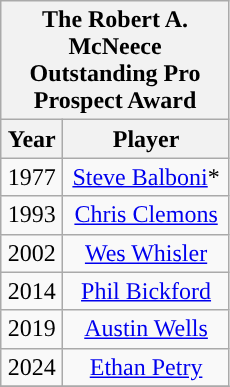<table class="wikitable" style="display: inline-table; margin-right: 20px; text-align:center">
<tr>
<th scope="col" colspan="2" style="width: 145px;">The Robert A. McNeece Outstanding Pro Prospect Award</th>
</tr>
<tr>
<th scope="col">Year</th>
<th scope="col">Player</th>
</tr>
<tr>
<td>1977</td>
<td><a href='#'>Steve Balboni</a>*</td>
</tr>
<tr>
<td>1993</td>
<td><a href='#'>Chris Clemons</a></td>
</tr>
<tr>
<td>2002</td>
<td><a href='#'>Wes Whisler</a></td>
</tr>
<tr>
<td>2014</td>
<td><a href='#'>Phil Bickford</a></td>
</tr>
<tr>
<td>2019</td>
<td><a href='#'>Austin Wells</a></td>
</tr>
<tr>
<td>2024</td>
<td><a href='#'>Ethan Petry</a></td>
</tr>
<tr>
</tr>
</table>
